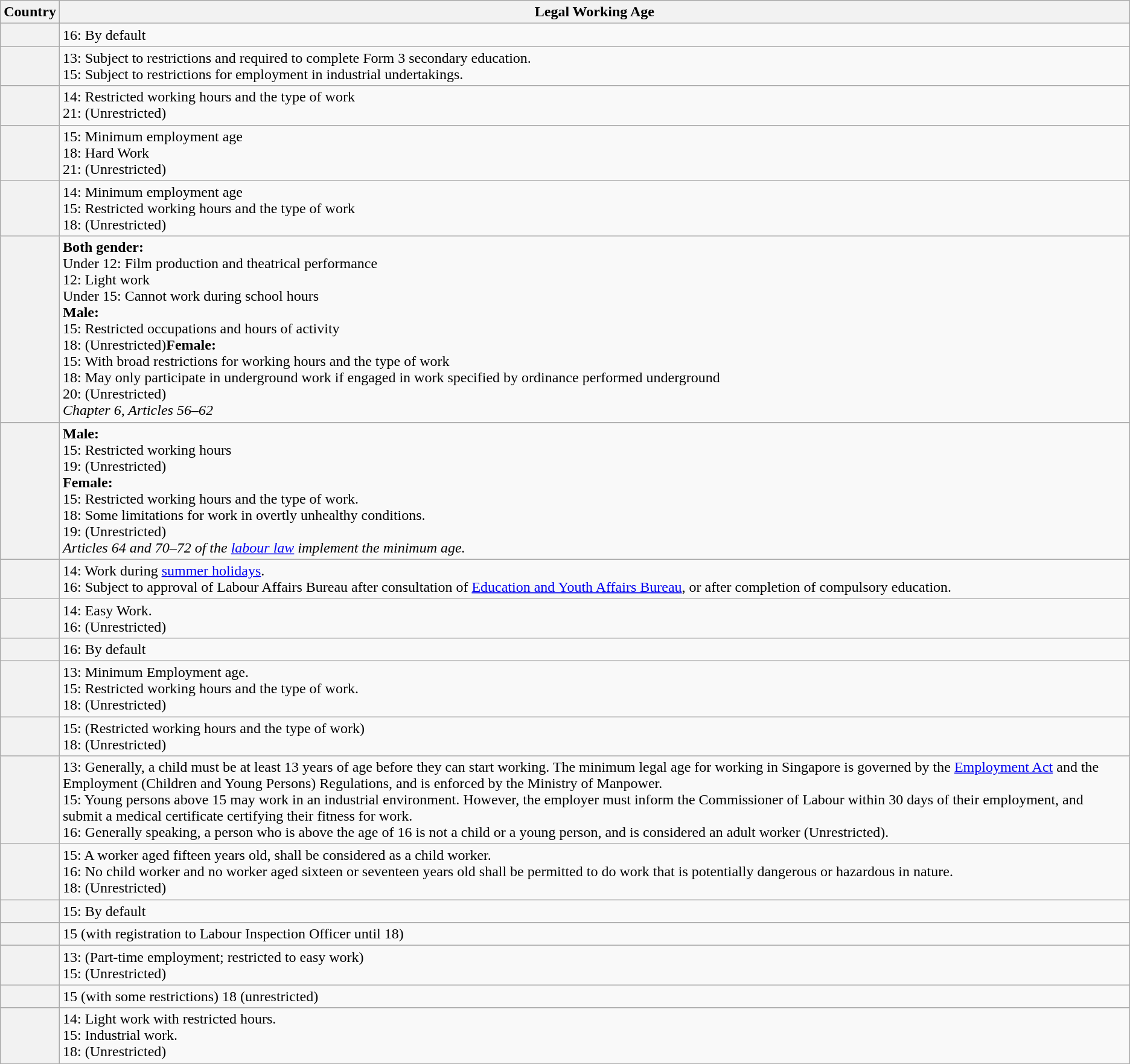<table class="wikitable">
<tr>
<th>Country</th>
<th>Legal Working Age</th>
</tr>
<tr>
<th style="text-align: left;"></th>
<td>16: By default</td>
</tr>
<tr>
<th style="text-align: left;"></th>
<td>13: Subject to restrictions and required to complete Form 3 secondary education.<br>15: Subject to restrictions for employment in industrial undertakings.</td>
</tr>
<tr>
<th style="text-align: left;"></th>
<td>14: Restricted working hours and the type of work<br>21: (Unrestricted)</td>
</tr>
<tr>
<th style="text-align: left;"></th>
<td>15: Minimum employment age <br> 18: Hard Work <br> 21: (Unrestricted)</td>
</tr>
<tr>
<th style="text-align: left;"></th>
<td>14: Minimum employment age<br> 15: Restricted working hours and the type of work<br>18: (Unrestricted)</td>
</tr>
<tr>
<th style="text-align: left;"></th>
<td><strong>Both gender:</strong><br>Under 12: Film production and theatrical performance<br>12: Light work<br>Under 15: Cannot work during school hours<br><strong>Male:</strong><br>15: Restricted occupations and hours of activity<br>18: (Unrestricted)<strong>Female:</strong><br>15: With broad restrictions for working hours and the type of work<br>18: May only participate in underground work if engaged in work specified by ordinance performed underground<br>20: (Unrestricted)<br><em>Chapter 6, Articles 56–62</em></td>
</tr>
<tr>
<th style="text-align: left;"></th>
<td><strong>Male:</strong><br>15: Restricted working hours<br>19: (Unrestricted)<br><strong>Female:</strong><br>15: Restricted working hours and the type of work.<br>18: Some limitations for work in overtly unhealthy conditions.<br>19: (Unrestricted)<br><em>Articles 64 and 70–72 of the <a href='#'>labour law</a> implement the minimum age.</em></td>
</tr>
<tr>
<th style="text-align: left;"></th>
<td>14: Work during <a href='#'>summer holidays</a>.<br>16: Subject to approval of Labour Affairs Bureau after consultation of <a href='#'>Education and Youth Affairs Bureau</a>, or after completion of compulsory education.</td>
</tr>
<tr>
<th style="text-align: left;"></th>
<td>14: Easy Work.<br>16: (Unrestricted)</td>
</tr>
<tr>
<th style="text-align: left;"></th>
<td>16: By default</td>
</tr>
<tr>
<th style="text-align: left;"></th>
<td>13: Minimum Employment age.<br>15: Restricted working hours and the type of work.<br>18: (Unrestricted)</td>
</tr>
<tr>
<th style="text-align: left;"></th>
<td>15: (Restricted working hours and the type of work) <br> 18: (Unrestricted)</td>
</tr>
<tr>
<th style="text-align: left;"></th>
<td>13: Generally, a child must be at least 13 years of age before they can start working. The minimum legal age for working in Singapore is governed by the <a href='#'>Employment Act</a> and the Employment (Children and Young Persons) Regulations, and is enforced by the Ministry of Manpower.<br>15: Young persons above 15 may work in an industrial environment. However, the employer must inform the Commissioner of Labour within 30 days of their employment, and submit a medical certificate certifying their fitness for work. <br>16: Generally speaking, a person who is above the age of 16 is not a child or a young person, and is considered an adult worker (Unrestricted).</td>
</tr>
<tr>
<th style="text-align: left;"></th>
<td>15: A worker aged fifteen years old, shall be considered as a child worker. <br>16: No child worker and no worker aged sixteen or seventeen years old shall be permitted to do work that is potentially dangerous or hazardous in nature.<br> 18: (Unrestricted)</td>
</tr>
<tr>
<th style="text-align: left;"></th>
<td>15: By default</td>
</tr>
<tr>
<th style="text-align: left;"></th>
<td>15 (with registration to Labour Inspection Officer until 18)</td>
</tr>
<tr>
<th style="text-align: left;"></th>
<td>13: (Part-time employment; restricted to easy work)<br>15: (Unrestricted)</td>
</tr>
<tr>
<th style="text-align: left;"></th>
<td>15 (with some restrictions) 18 (unrestricted)</td>
</tr>
<tr>
<th style="text-align: left;"></th>
<td>14: Light work with restricted hours. <br> 15: Industrial work. <br> 18: (Unrestricted)</td>
</tr>
</table>
